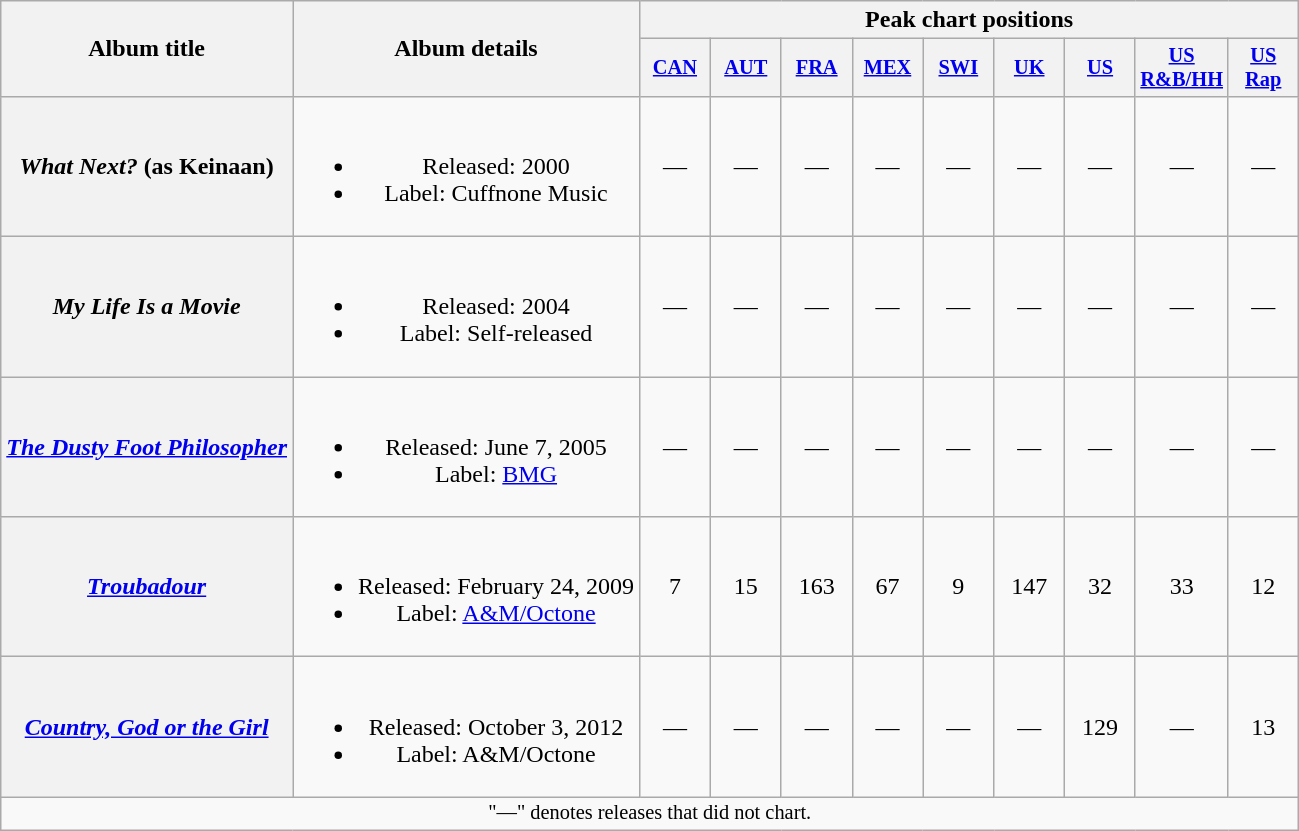<table class="wikitable plainrowheaders" style="text-align:center;">
<tr>
<th scope="col" rowspan="2">Album title</th>
<th scope="col" rowspan="2">Album details</th>
<th scope="col" colspan="9">Peak chart positions</th>
</tr>
<tr>
<th scope="col" style="width:3em;font-size:85%;"><a href='#'>CAN</a><br></th>
<th scope="col" style="width:3em;font-size:85%;"><a href='#'>AUT</a><br></th>
<th scope="col" style="width:3em;font-size:85%;"><a href='#'>FRA</a><br></th>
<th scope="col" style="width:3em;font-size:85%;"><a href='#'>MEX</a><br></th>
<th scope="col" style="width:3em;font-size:85%;"><a href='#'>SWI</a><br></th>
<th scope="col" style="width:3em;font-size:85%;"><a href='#'>UK</a><br></th>
<th scope="col" style="width:3em;font-size:85%;"><a href='#'>US</a><br></th>
<th scope="col" style="width:3em;font-size:85%;"><a href='#'>US<br>R&B/HH</a><br></th>
<th scope="col" style="width:3em;font-size:85%;"><a href='#'>US<br>Rap</a><br></th>
</tr>
<tr>
<th scope="row"><em>What Next?</em> (as Keinaan)</th>
<td><br><ul><li>Released: 2000</li><li>Label: Cuffnone Music</li></ul></td>
<td>—</td>
<td>—</td>
<td>—</td>
<td>—</td>
<td>—</td>
<td>—</td>
<td>—</td>
<td>—</td>
<td>—</td>
</tr>
<tr>
<th scope="row"><em>My Life Is a Movie</em></th>
<td><br><ul><li>Released: 2004</li><li>Label: Self-released</li></ul></td>
<td>—</td>
<td>—</td>
<td>—</td>
<td>—</td>
<td>—</td>
<td>—</td>
<td>—</td>
<td>—</td>
<td>—</td>
</tr>
<tr>
<th scope="row"><em><a href='#'>The Dusty Foot Philosopher</a></em></th>
<td><br><ul><li>Released: June 7, 2005</li><li>Label: <a href='#'>BMG</a></li></ul></td>
<td>—</td>
<td>—</td>
<td>—</td>
<td>—</td>
<td>—</td>
<td>—</td>
<td>—</td>
<td>—</td>
<td>—</td>
</tr>
<tr>
<th scope="row"><em><a href='#'>Troubadour</a></em></th>
<td><br><ul><li>Released: February 24, 2009</li><li>Label: <a href='#'>A&M/Octone</a></li></ul></td>
<td>7</td>
<td>15</td>
<td>163</td>
<td>67</td>
<td>9</td>
<td>147</td>
<td>32</td>
<td>33</td>
<td>12</td>
</tr>
<tr>
<th scope="row"><em><a href='#'>Country, God or the Girl</a></em></th>
<td><br><ul><li>Released: October 3, 2012</li><li>Label: A&M/Octone</li></ul></td>
<td>—</td>
<td>—</td>
<td>—</td>
<td>—</td>
<td>—</td>
<td>—</td>
<td>129</td>
<td>—</td>
<td>13</td>
</tr>
<tr>
<td colspan="18" style="text-align:center; font-size:85%">"—" denotes releases that did not chart.</td>
</tr>
</table>
